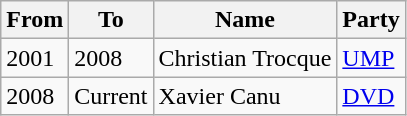<table class="wikitable">
<tr>
<th>From</th>
<th>To</th>
<th>Name</th>
<th>Party</th>
</tr>
<tr>
<td>2001</td>
<td>2008</td>
<td>Christian Trocque</td>
<td><a href='#'>UMP</a></td>
</tr>
<tr>
<td>2008</td>
<td>Current</td>
<td>Xavier Canu</td>
<td><a href='#'>DVD</a></td>
</tr>
</table>
